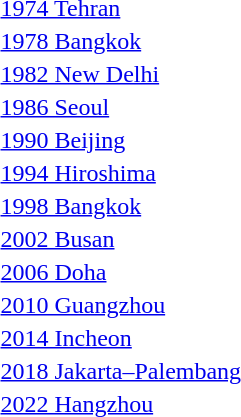<table>
<tr>
<td><a href='#'>1974 Tehran</a></td>
<td></td>
<td></td>
<td></td>
</tr>
<tr>
<td><a href='#'>1978 Bangkok</a></td>
<td></td>
<td></td>
<td></td>
</tr>
<tr>
<td><a href='#'>1982 New Delhi</a></td>
<td></td>
<td></td>
<td></td>
</tr>
<tr>
<td><a href='#'>1986 Seoul</a></td>
<td></td>
<td></td>
<td></td>
</tr>
<tr>
<td><a href='#'>1990 Beijing</a></td>
<td></td>
<td></td>
<td></td>
</tr>
<tr>
<td><a href='#'>1994 Hiroshima</a></td>
<td></td>
<td></td>
<td></td>
</tr>
<tr>
<td><a href='#'>1998 Bangkok</a></td>
<td></td>
<td></td>
<td></td>
</tr>
<tr>
<td><a href='#'>2002 Busan</a></td>
<td></td>
<td></td>
<td></td>
</tr>
<tr>
<td><a href='#'>2006 Doha</a></td>
<td></td>
<td></td>
<td></td>
</tr>
<tr>
<td><a href='#'>2010 Guangzhou</a></td>
<td></td>
<td></td>
<td></td>
</tr>
<tr>
<td><a href='#'>2014 Incheon</a></td>
<td></td>
<td></td>
<td></td>
</tr>
<tr>
<td><a href='#'>2018 Jakarta–Palembang</a></td>
<td></td>
<td></td>
<td></td>
</tr>
<tr>
<td><a href='#'>2022 Hangzhou</a></td>
<td></td>
<td></td>
<td></td>
</tr>
</table>
